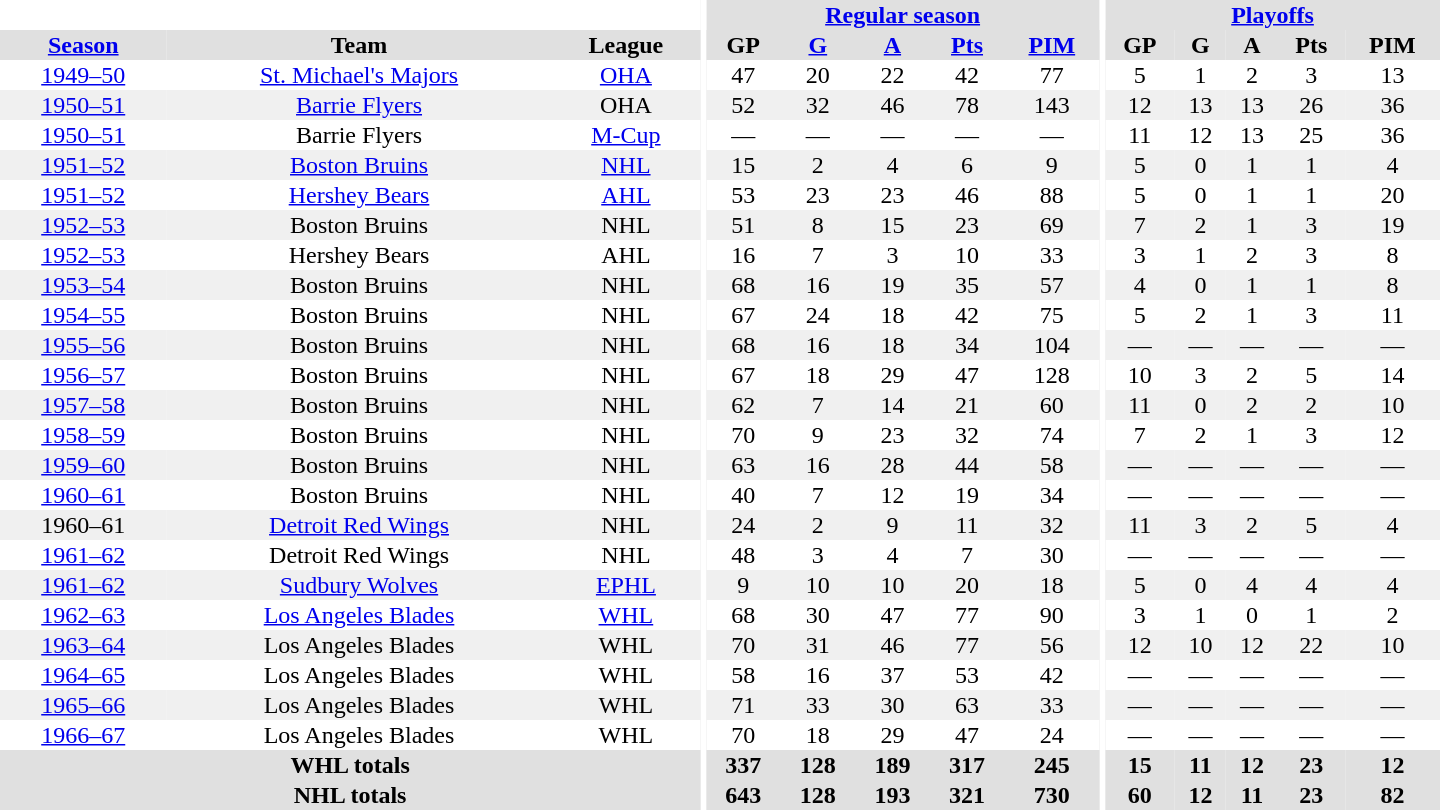<table border="0" cellpadding="1" cellspacing="0" style="text-align:center; width:60em">
<tr bgcolor="#e0e0e0">
<th colspan="3" bgcolor="#ffffff"></th>
<th rowspan="100" bgcolor="#ffffff"></th>
<th colspan="5"><a href='#'>Regular season</a></th>
<th rowspan="100" bgcolor="#ffffff"></th>
<th colspan="5"><a href='#'>Playoffs</a></th>
</tr>
<tr bgcolor="#e0e0e0">
<th><a href='#'>Season</a></th>
<th>Team</th>
<th>League</th>
<th>GP</th>
<th><a href='#'>G</a></th>
<th><a href='#'>A</a></th>
<th><a href='#'>Pts</a></th>
<th><a href='#'>PIM</a></th>
<th>GP</th>
<th>G</th>
<th>A</th>
<th>Pts</th>
<th>PIM</th>
</tr>
<tr>
<td><a href='#'>1949–50</a></td>
<td><a href='#'>St. Michael's Majors</a></td>
<td><a href='#'>OHA</a></td>
<td>47</td>
<td>20</td>
<td>22</td>
<td>42</td>
<td>77</td>
<td>5</td>
<td>1</td>
<td>2</td>
<td>3</td>
<td>13</td>
</tr>
<tr bgcolor="#f0f0f0">
<td><a href='#'>1950–51</a></td>
<td><a href='#'>Barrie Flyers</a></td>
<td>OHA</td>
<td>52</td>
<td>32</td>
<td>46</td>
<td>78</td>
<td>143</td>
<td>12</td>
<td>13</td>
<td>13</td>
<td>26</td>
<td>36</td>
</tr>
<tr>
<td><a href='#'>1950–51</a></td>
<td>Barrie Flyers</td>
<td><a href='#'>M-Cup</a></td>
<td>—</td>
<td>—</td>
<td>—</td>
<td>—</td>
<td>—</td>
<td>11</td>
<td>12</td>
<td>13</td>
<td>25</td>
<td>36</td>
</tr>
<tr bgcolor="#f0f0f0">
<td><a href='#'>1951–52</a></td>
<td><a href='#'>Boston Bruins</a></td>
<td><a href='#'>NHL</a></td>
<td>15</td>
<td>2</td>
<td>4</td>
<td>6</td>
<td>9</td>
<td>5</td>
<td>0</td>
<td>1</td>
<td>1</td>
<td>4</td>
</tr>
<tr>
<td><a href='#'>1951–52</a></td>
<td><a href='#'>Hershey Bears</a></td>
<td><a href='#'>AHL</a></td>
<td>53</td>
<td>23</td>
<td>23</td>
<td>46</td>
<td>88</td>
<td>5</td>
<td>0</td>
<td>1</td>
<td>1</td>
<td>20</td>
</tr>
<tr bgcolor="#f0f0f0">
<td><a href='#'>1952–53</a></td>
<td>Boston Bruins</td>
<td>NHL</td>
<td>51</td>
<td>8</td>
<td>15</td>
<td>23</td>
<td>69</td>
<td>7</td>
<td>2</td>
<td>1</td>
<td>3</td>
<td>19</td>
</tr>
<tr>
<td><a href='#'>1952–53</a></td>
<td>Hershey Bears</td>
<td>AHL</td>
<td>16</td>
<td>7</td>
<td>3</td>
<td>10</td>
<td>33</td>
<td>3</td>
<td>1</td>
<td>2</td>
<td>3</td>
<td>8</td>
</tr>
<tr bgcolor="#f0f0f0">
<td><a href='#'>1953–54</a></td>
<td>Boston Bruins</td>
<td>NHL</td>
<td>68</td>
<td>16</td>
<td>19</td>
<td>35</td>
<td>57</td>
<td>4</td>
<td>0</td>
<td>1</td>
<td>1</td>
<td>8</td>
</tr>
<tr>
<td><a href='#'>1954–55</a></td>
<td>Boston Bruins</td>
<td>NHL</td>
<td>67</td>
<td>24</td>
<td>18</td>
<td>42</td>
<td>75</td>
<td>5</td>
<td>2</td>
<td>1</td>
<td>3</td>
<td>11</td>
</tr>
<tr bgcolor="#f0f0f0">
<td><a href='#'>1955–56</a></td>
<td>Boston Bruins</td>
<td>NHL</td>
<td>68</td>
<td>16</td>
<td>18</td>
<td>34</td>
<td>104</td>
<td>—</td>
<td>—</td>
<td>—</td>
<td>—</td>
<td>—</td>
</tr>
<tr>
<td><a href='#'>1956–57</a></td>
<td>Boston Bruins</td>
<td>NHL</td>
<td>67</td>
<td>18</td>
<td>29</td>
<td>47</td>
<td>128</td>
<td>10</td>
<td>3</td>
<td>2</td>
<td>5</td>
<td>14</td>
</tr>
<tr bgcolor="#f0f0f0">
<td><a href='#'>1957–58</a></td>
<td>Boston Bruins</td>
<td>NHL</td>
<td>62</td>
<td>7</td>
<td>14</td>
<td>21</td>
<td>60</td>
<td>11</td>
<td>0</td>
<td>2</td>
<td>2</td>
<td>10</td>
</tr>
<tr>
<td><a href='#'>1958–59</a></td>
<td>Boston Bruins</td>
<td>NHL</td>
<td>70</td>
<td>9</td>
<td>23</td>
<td>32</td>
<td>74</td>
<td>7</td>
<td>2</td>
<td>1</td>
<td>3</td>
<td>12</td>
</tr>
<tr bgcolor="#f0f0f0">
<td><a href='#'>1959–60</a></td>
<td>Boston Bruins</td>
<td>NHL</td>
<td>63</td>
<td>16</td>
<td>28</td>
<td>44</td>
<td>58</td>
<td>—</td>
<td>—</td>
<td>—</td>
<td>—</td>
<td>—</td>
</tr>
<tr>
<td><a href='#'>1960–61</a></td>
<td>Boston Bruins</td>
<td>NHL</td>
<td>40</td>
<td>7</td>
<td>12</td>
<td>19</td>
<td>34</td>
<td>—</td>
<td>—</td>
<td>—</td>
<td>—</td>
<td>—</td>
</tr>
<tr bgcolor="#f0f0f0">
<td>1960–61</td>
<td><a href='#'>Detroit Red Wings</a></td>
<td>NHL</td>
<td>24</td>
<td>2</td>
<td>9</td>
<td>11</td>
<td>32</td>
<td>11</td>
<td>3</td>
<td>2</td>
<td>5</td>
<td>4</td>
</tr>
<tr>
<td><a href='#'>1961–62</a></td>
<td>Detroit Red Wings</td>
<td>NHL</td>
<td>48</td>
<td>3</td>
<td>4</td>
<td>7</td>
<td>30</td>
<td>—</td>
<td>—</td>
<td>—</td>
<td>—</td>
<td>—</td>
</tr>
<tr bgcolor="#f0f0f0">
<td><a href='#'>1961–62</a></td>
<td><a href='#'>Sudbury Wolves</a></td>
<td><a href='#'>EPHL</a></td>
<td>9</td>
<td>10</td>
<td>10</td>
<td>20</td>
<td>18</td>
<td>5</td>
<td>0</td>
<td>4</td>
<td>4</td>
<td>4</td>
</tr>
<tr>
<td><a href='#'>1962–63</a></td>
<td><a href='#'>Los Angeles Blades</a></td>
<td><a href='#'>WHL</a></td>
<td>68</td>
<td>30</td>
<td>47</td>
<td>77</td>
<td>90</td>
<td>3</td>
<td>1</td>
<td>0</td>
<td>1</td>
<td>2</td>
</tr>
<tr bgcolor="#f0f0f0">
<td><a href='#'>1963–64</a></td>
<td>Los Angeles Blades</td>
<td>WHL</td>
<td>70</td>
<td>31</td>
<td>46</td>
<td>77</td>
<td>56</td>
<td>12</td>
<td>10</td>
<td>12</td>
<td>22</td>
<td>10</td>
</tr>
<tr>
<td><a href='#'>1964–65</a></td>
<td>Los Angeles Blades</td>
<td>WHL</td>
<td>58</td>
<td>16</td>
<td>37</td>
<td>53</td>
<td>42</td>
<td>—</td>
<td>—</td>
<td>—</td>
<td>—</td>
<td>—</td>
</tr>
<tr bgcolor="#f0f0f0">
<td><a href='#'>1965–66</a></td>
<td>Los Angeles Blades</td>
<td>WHL</td>
<td>71</td>
<td>33</td>
<td>30</td>
<td>63</td>
<td>33</td>
<td>—</td>
<td>—</td>
<td>—</td>
<td>—</td>
<td>—</td>
</tr>
<tr>
<td><a href='#'>1966–67</a></td>
<td>Los Angeles Blades</td>
<td>WHL</td>
<td>70</td>
<td>18</td>
<td>29</td>
<td>47</td>
<td>24</td>
<td>—</td>
<td>—</td>
<td>—</td>
<td>—</td>
<td>—</td>
</tr>
<tr bgcolor="#e0e0e0">
<th colspan="3">WHL totals</th>
<th>337</th>
<th>128</th>
<th>189</th>
<th>317</th>
<th>245</th>
<th>15</th>
<th>11</th>
<th>12</th>
<th>23</th>
<th>12</th>
</tr>
<tr bgcolor="#e0e0e0">
<th colspan="3">NHL totals</th>
<th>643</th>
<th>128</th>
<th>193</th>
<th>321</th>
<th>730</th>
<th>60</th>
<th>12</th>
<th>11</th>
<th>23</th>
<th>82</th>
</tr>
</table>
